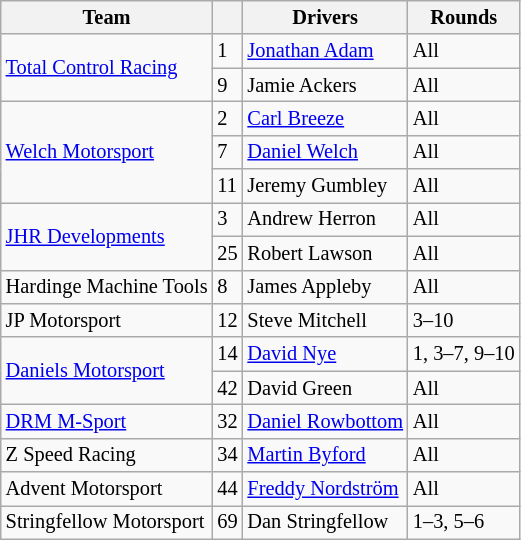<table class="wikitable" style="font-size: 85%;">
<tr>
<th>Team</th>
<th></th>
<th>Drivers</th>
<th>Rounds</th>
</tr>
<tr>
<td rowspan=2><a href='#'>Total Control Racing</a></td>
<td>1</td>
<td> <a href='#'>Jonathan Adam</a></td>
<td>All</td>
</tr>
<tr>
<td>9</td>
<td> Jamie Ackers</td>
<td>All</td>
</tr>
<tr>
<td rowspan=3><a href='#'>Welch Motorsport</a></td>
<td>2</td>
<td> <a href='#'>Carl Breeze</a></td>
<td>All</td>
</tr>
<tr>
<td>7</td>
<td> <a href='#'>Daniel Welch</a></td>
<td>All</td>
</tr>
<tr>
<td>11</td>
<td> Jeremy Gumbley</td>
<td>All</td>
</tr>
<tr>
<td rowspan=2><a href='#'>JHR Developments</a></td>
<td>3</td>
<td> Andrew Herron</td>
<td>All</td>
</tr>
<tr>
<td>25</td>
<td> Robert Lawson</td>
<td>All</td>
</tr>
<tr>
<td>Hardinge Machine Tools</td>
<td>8</td>
<td> James Appleby</td>
<td>All</td>
</tr>
<tr>
<td>JP Motorsport</td>
<td>12</td>
<td> Steve Mitchell</td>
<td>3–10</td>
</tr>
<tr>
<td rowspan=2><a href='#'>Daniels Motorsport</a></td>
<td>14</td>
<td> <a href='#'>David Nye</a></td>
<td>1, 3–7, 9–10</td>
</tr>
<tr>
<td>42</td>
<td> David Green</td>
<td>All</td>
</tr>
<tr>
<td><a href='#'>DRM M-Sport</a></td>
<td>32</td>
<td> <a href='#'>Daniel Rowbottom</a></td>
<td>All</td>
</tr>
<tr>
<td>Z Speed Racing</td>
<td>34</td>
<td> <a href='#'>Martin Byford</a></td>
<td>All</td>
</tr>
<tr>
<td>Advent Motorsport</td>
<td>44</td>
<td> <a href='#'>Freddy Nordström</a></td>
<td>All</td>
</tr>
<tr>
<td>Stringfellow Motorsport</td>
<td>69</td>
<td> Dan Stringfellow</td>
<td>1–3, 5–6</td>
</tr>
</table>
